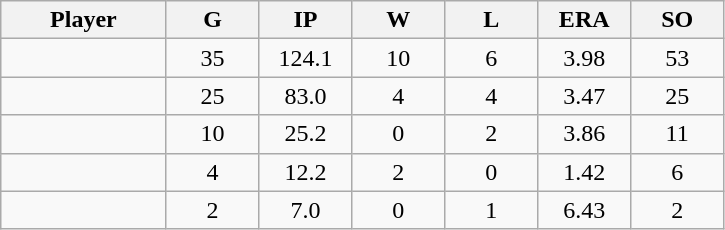<table class="wikitable sortable">
<tr>
<th bgcolor="#DDDDFF" width="16%">Player</th>
<th bgcolor="#DDDDFF" width="9%">G</th>
<th bgcolor="#DDDDFF" width="9%">IP</th>
<th bgcolor="#DDDDFF" width="9%">W</th>
<th bgcolor="#DDDDFF" width="9%">L</th>
<th bgcolor="#DDDDFF" width="9%">ERA</th>
<th bgcolor="#DDDDFF" width="9%">SO</th>
</tr>
<tr align="center">
<td></td>
<td>35</td>
<td>124.1</td>
<td>10</td>
<td>6</td>
<td>3.98</td>
<td>53</td>
</tr>
<tr align="center">
<td></td>
<td>25</td>
<td>83.0</td>
<td>4</td>
<td>4</td>
<td>3.47</td>
<td>25</td>
</tr>
<tr align="center">
<td></td>
<td>10</td>
<td>25.2</td>
<td>0</td>
<td>2</td>
<td>3.86</td>
<td>11</td>
</tr>
<tr align="center">
<td></td>
<td>4</td>
<td>12.2</td>
<td>2</td>
<td>0</td>
<td>1.42</td>
<td>6</td>
</tr>
<tr align="center">
<td></td>
<td>2</td>
<td>7.0</td>
<td>0</td>
<td>1</td>
<td>6.43</td>
<td>2</td>
</tr>
</table>
